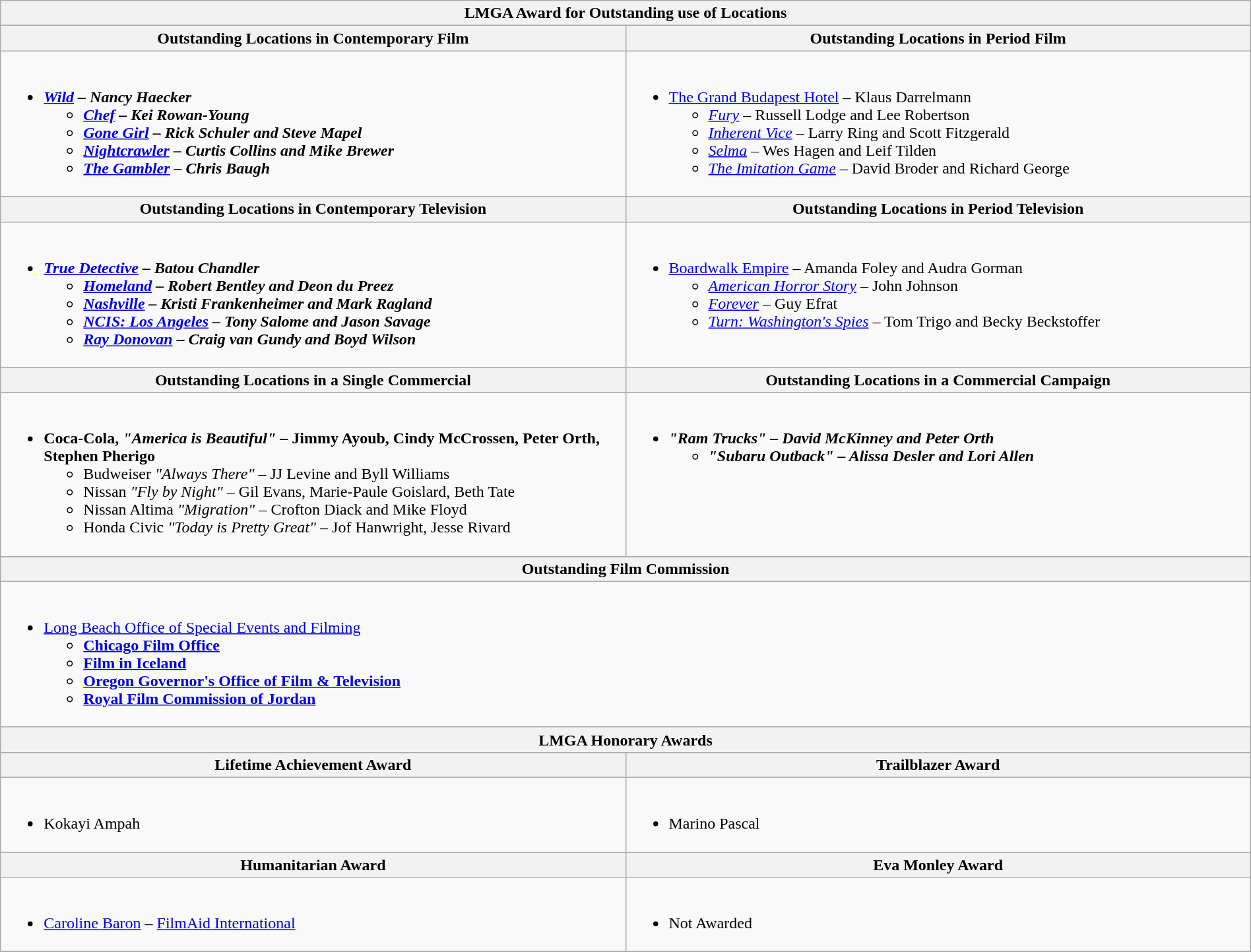<table class=wikitable width="100%">
<tr>
<th colspan="2">LMGA Award for Outstanding use of Locations</th>
</tr>
<tr>
<th width="50%">Outstanding Locations in Contemporary Film</th>
<th width="50%">Outstanding Locations in Period Film</th>
</tr>
<tr>
<td valign="top"><br><ul><li><strong><em><a href='#'>Wild</a><em> – Nancy Haecker<strong><ul><li></em><a href='#'>Chef</a><em> – Kei Rowan-Young</li><li></em><a href='#'>Gone Girl</a><em> – Rick Schuler and Steve Mapel</li><li></em><a href='#'>Nightcrawler</a><em> – Curtis Collins and Mike Brewer</li><li></em><a href='#'>The Gambler</a><em> – Chris Baugh</li></ul></li></ul></td>
<td valign="top"><br><ul><li></em></strong><a href='#'>The Grand Budapest Hotel</a></em> – Klaus Darrelmann</strong><ul><li><em><a href='#'>Fury</a></em> – Russell Lodge and Lee Robertson</li><li><em><a href='#'>Inherent Vice</a></em> – Larry Ring and Scott Fitzgerald</li><li><em><a href='#'>Selma</a></em> – Wes Hagen and Leif Tilden</li><li><em><a href='#'>The Imitation Game</a></em> – David Broder and Richard George</li></ul></li></ul></td>
</tr>
<tr>
<th>Outstanding Locations in Contemporary Television</th>
<th>Outstanding Locations in Period Television</th>
</tr>
<tr>
<td valign="top"><br><ul><li><strong><em><a href='#'>True Detective</a><em> – Batou Chandler<strong><ul><li></em><a href='#'>Homeland</a><em> – Robert Bentley and Deon du Preez</li><li></em><a href='#'>Nashville</a><em> – Kristi Frankenheimer and Mark Ragland</li><li></em><a href='#'>NCIS: Los Angeles</a><em> – Tony Salome and Jason Savage</li><li></em><a href='#'>Ray Donovan</a><em> – Craig van Gundy and Boyd Wilson</li></ul></li></ul></td>
<td valign="top"><br><ul><li></em></strong><a href='#'>Boardwalk Empire</a></em> – Amanda Foley and Audra Gorman</strong><ul><li><em><a href='#'>American Horror Story</a></em> – John Johnson</li><li><em><a href='#'>Forever</a></em> – Guy Efrat</li><li><em><a href='#'>Turn: Washington's Spies</a></em> – Tom Trigo and Becky Beckstoffer</li></ul></li></ul></td>
</tr>
<tr>
<th>Outstanding Locations in a Single Commercial</th>
<th>Outstanding Locations in a Commercial Campaign</th>
</tr>
<tr>
<td valign="top"><br><ul><li><strong>Coca-Cola, <em>"America is Beautiful"</em> – Jimmy Ayoub, Cindy McCrossen, Peter Orth, Stephen Pherigo</strong><ul><li>Budweiser <em>"Always There"</em> – JJ Levine and Byll Williams</li><li>Nissan <em>"Fly by Night"</em> – Gil Evans, Marie-Paule Goislard, Beth Tate</li><li>Nissan Altima <em>"Migration"</em> – Crofton Diack and Mike Floyd</li><li>Honda Civic <em>"Today is Pretty Great"</em> – Jof Hanwright, Jesse Rivard</li></ul></li></ul></td>
<td valign="top"><br><ul><li><strong><em>"Ram Trucks"<em> – David McKinney and Peter Orth<strong><ul><li></em>"Subaru Outback"<em> – Alissa Desler and Lori Allen</li></ul></li></ul></td>
</tr>
<tr>
<th colspan="2">Outstanding Film Commission</th>
</tr>
<tr>
<td colspan="2" valign="top"><br><ul><li></strong><a href='#'>Long Beach Office of Special Events and Filming</a><strong><ul><li><a href='#'>Chicago Film Office</a></li><li><a href='#'>Film in Iceland</a></li><li><a href='#'>Oregon Governor's Office of Film & Television</a></li><li><a href='#'>Royal Film Commission of Jordan</a></li></ul></li></ul></td>
</tr>
<tr>
<th colspan="2">LMGA Honorary Awards</th>
</tr>
<tr>
<th>Lifetime Achievement Award</th>
<th>Trailblazer Award</th>
</tr>
<tr>
<td valign="top"><br><ul><li></strong>Kokayi Ampah<strong></li></ul></td>
<td valign="top"><br><ul><li></strong>Marino Pascal<strong></li></ul></td>
</tr>
<tr>
<th>Humanitarian Award</th>
<th>Eva Monley Award</th>
</tr>
<tr>
<td valign="top"><br><ul><li></strong><a href='#'>Caroline Baron</a> – <a href='#'>FilmAid International</a><strong></li></ul></td>
<td valign="top"><br><ul><li>Not Awarded</li></ul></td>
</tr>
<tr>
</tr>
</table>
